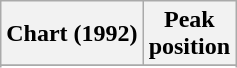<table class="wikitable sortable">
<tr>
<th align="left">Chart (1992)</th>
<th align="center">Peak<br>position</th>
</tr>
<tr>
</tr>
<tr>
</tr>
</table>
